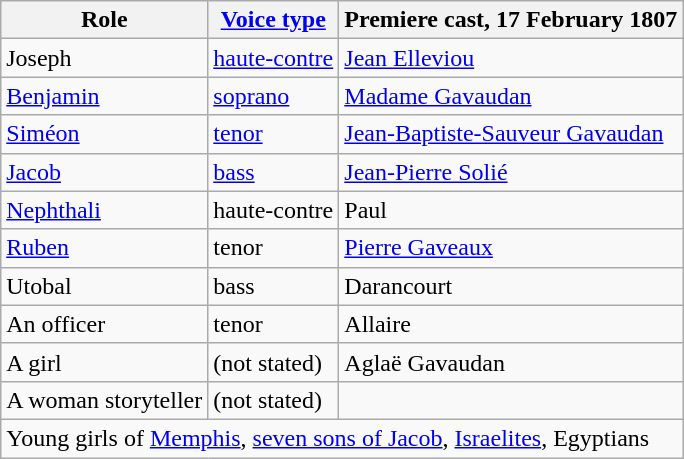<table class="wikitable">
<tr>
<th>Role</th>
<th><a href='#'>Voice type</a></th>
<th>Premiere cast, 17 February 1807</th>
</tr>
<tr>
<td>Joseph</td>
<td><a href='#'>haute-contre</a></td>
<td><a href='#'>Jean Elleviou</a></td>
</tr>
<tr>
<td><a href='#'>Benjamin</a></td>
<td><a href='#'>soprano</a></td>
<td><a href='#'>Madame Gavaudan</a></td>
</tr>
<tr>
<td><a href='#'>Siméon</a></td>
<td><a href='#'>tenor</a></td>
<td><a href='#'>Jean-Baptiste-Sauveur Gavaudan</a></td>
</tr>
<tr>
<td><a href='#'>Jacob</a></td>
<td><a href='#'>bass</a></td>
<td><a href='#'>Jean-Pierre Solié</a></td>
</tr>
<tr>
<td><a href='#'>Nephthali</a></td>
<td>haute-contre</td>
<td>Paul</td>
</tr>
<tr>
<td><a href='#'>Ruben</a></td>
<td>tenor</td>
<td><a href='#'>Pierre Gaveaux</a></td>
</tr>
<tr>
<td>Utobal</td>
<td>bass</td>
<td>Darancourt</td>
</tr>
<tr>
<td>An officer</td>
<td>tenor</td>
<td>Allaire</td>
</tr>
<tr>
<td>A girl</td>
<td>(not stated)</td>
<td>Aglaë Gavaudan</td>
</tr>
<tr>
<td>A woman storyteller</td>
<td>(not stated)</td>
<td></td>
</tr>
<tr>
<td colspan=3>Young girls of <a href='#'>Memphis</a>, <a href='#'>seven sons of Jacob</a>, <a href='#'>Israelites</a>, Egyptians</td>
</tr>
</table>
